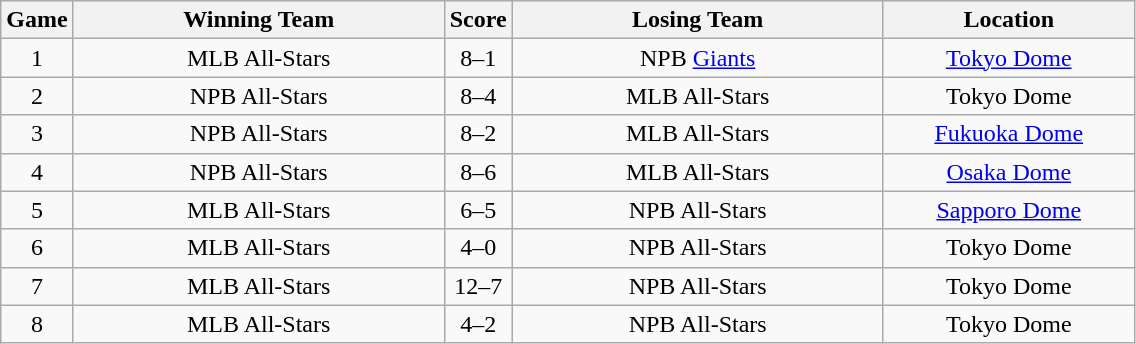<table class="wikitable">
<tr>
<th>Game</th>
<th>Winning Team</th>
<th>Score</th>
<th>Losing Team</th>
<th>Location</th>
</tr>
<tr>
<td style="width: 2em; text-align:center">1</td>
<td style="width:15em; text-align:center">MLB All-Stars</td>
<td style="width: 2em; text-align:center">8–1</td>
<td style="width:15em; text-align:center">NPB <a href='#'>Giants</a></td>
<td style="width:10em; text-align:center"><a href='#'>Tokyo Dome</a></td>
</tr>
<tr>
<td style="text-align:center">2</td>
<td style="text-align:center">NPB All-Stars</td>
<td style="text-align:center">8–4</td>
<td style="text-align:center">MLB All-Stars</td>
<td style="text-align:center">Tokyo Dome</td>
</tr>
<tr>
<td style="text-align:center">3</td>
<td style="text-align:center">NPB All-Stars</td>
<td style="text-align:center">8–2</td>
<td style="text-align:center">MLB All-Stars</td>
<td style="text-align:center"><a href='#'>Fukuoka Dome</a></td>
</tr>
<tr>
<td style="text-align:center">4</td>
<td style="text-align:center">NPB All-Stars</td>
<td style="text-align:center">8–6</td>
<td style="text-align:center">MLB All-Stars</td>
<td style="text-align:center"><a href='#'>Osaka Dome</a></td>
</tr>
<tr>
<td style="text-align:center">5</td>
<td style="text-align:center">MLB All-Stars</td>
<td style="text-align:center">6–5</td>
<td style="text-align:center">NPB All-Stars</td>
<td style="text-align:center"><a href='#'>Sapporo Dome</a></td>
</tr>
<tr>
<td style="text-align:center">6</td>
<td style="text-align:center">MLB All-Stars</td>
<td style="text-align:center">4–0</td>
<td style="text-align:center">NPB All-Stars</td>
<td style="text-align:center">Tokyo Dome</td>
</tr>
<tr>
<td style="text-align:center">7</td>
<td style="text-align:center">MLB All-Stars</td>
<td style="text-align:center">12–7</td>
<td style="text-align:center">NPB All-Stars</td>
<td style="text-align:center">Tokyo Dome</td>
</tr>
<tr>
<td style="text-align:center">8</td>
<td style="text-align:center">MLB All-Stars</td>
<td style="text-align:center">4–2</td>
<td style="text-align:center">NPB All-Stars</td>
<td style="text-align:center">Tokyo Dome</td>
</tr>
</table>
